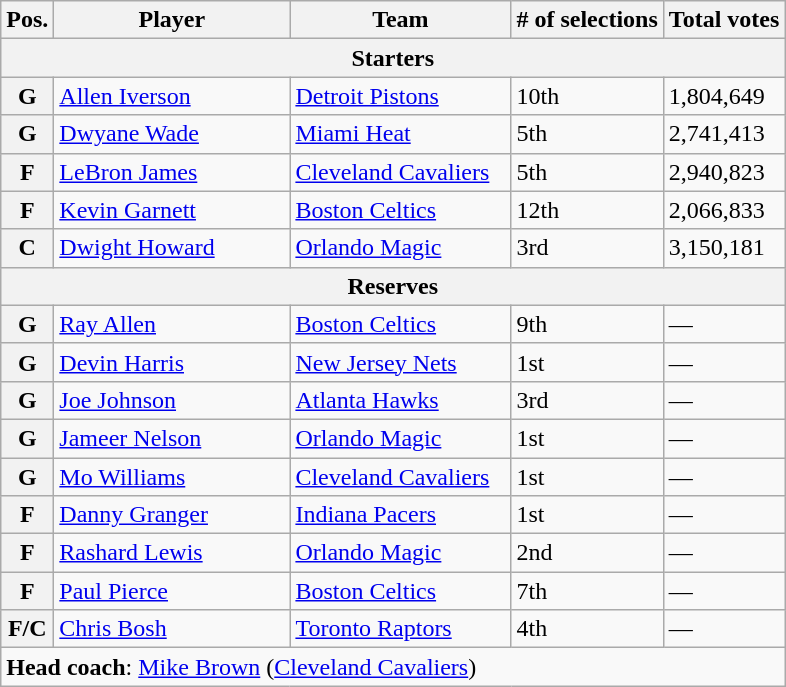<table class="wikitable">
<tr>
<th>Pos.</th>
<th width=150>Player</th>
<th width=140>Team</th>
<th># of selections</th>
<th>Total votes</th>
</tr>
<tr>
<th colspan="5">Starters</th>
</tr>
<tr>
<th>G</th>
<td><a href='#'>Allen Iverson</a></td>
<td><a href='#'>Detroit Pistons</a></td>
<td>10th</td>
<td>1,804,649</td>
</tr>
<tr>
<th>G</th>
<td><a href='#'>Dwyane Wade</a></td>
<td><a href='#'>Miami Heat</a></td>
<td>5th</td>
<td>2,741,413</td>
</tr>
<tr>
<th>F</th>
<td><a href='#'>LeBron James</a></td>
<td><a href='#'>Cleveland Cavaliers</a></td>
<td>5th</td>
<td>2,940,823</td>
</tr>
<tr>
<th>F</th>
<td><a href='#'>Kevin Garnett</a></td>
<td><a href='#'>Boston Celtics</a></td>
<td>12th</td>
<td>2,066,833</td>
</tr>
<tr>
<th>C</th>
<td><a href='#'>Dwight Howard</a></td>
<td><a href='#'>Orlando Magic</a></td>
<td>3rd</td>
<td>3,150,181</td>
</tr>
<tr>
<th colspan="5">Reserves</th>
</tr>
<tr>
<th>G</th>
<td><a href='#'>Ray Allen</a></td>
<td><a href='#'>Boston Celtics</a></td>
<td>9th</td>
<td>—</td>
</tr>
<tr>
<th>G</th>
<td><a href='#'>Devin Harris</a></td>
<td><a href='#'>New Jersey Nets</a></td>
<td>1st</td>
<td>—</td>
</tr>
<tr>
<th>G</th>
<td><a href='#'>Joe Johnson</a></td>
<td><a href='#'>Atlanta Hawks</a></td>
<td>3rd</td>
<td>—</td>
</tr>
<tr>
<th>G</th>
<td><a href='#'>Jameer Nelson</a></td>
<td><a href='#'>Orlando Magic</a></td>
<td>1st</td>
<td>—</td>
</tr>
<tr>
<th>G</th>
<td><a href='#'>Mo Williams</a></td>
<td><a href='#'>Cleveland Cavaliers</a></td>
<td>1st</td>
<td>—</td>
</tr>
<tr>
<th>F</th>
<td><a href='#'>Danny Granger</a></td>
<td><a href='#'>Indiana Pacers</a></td>
<td>1st</td>
<td>—</td>
</tr>
<tr>
<th>F</th>
<td><a href='#'>Rashard Lewis</a></td>
<td><a href='#'>Orlando Magic</a></td>
<td>2nd</td>
<td>—</td>
</tr>
<tr>
<th>F</th>
<td><a href='#'>Paul Pierce</a></td>
<td><a href='#'>Boston Celtics</a></td>
<td>7th</td>
<td>—</td>
</tr>
<tr>
<th>F/C</th>
<td><a href='#'>Chris Bosh</a></td>
<td><a href='#'>Toronto Raptors</a></td>
<td>4th</td>
<td>—</td>
</tr>
<tr>
<td colspan="5"><strong>Head coach</strong>: <a href='#'>Mike Brown</a> (<a href='#'>Cleveland Cavaliers</a>)</td>
</tr>
</table>
